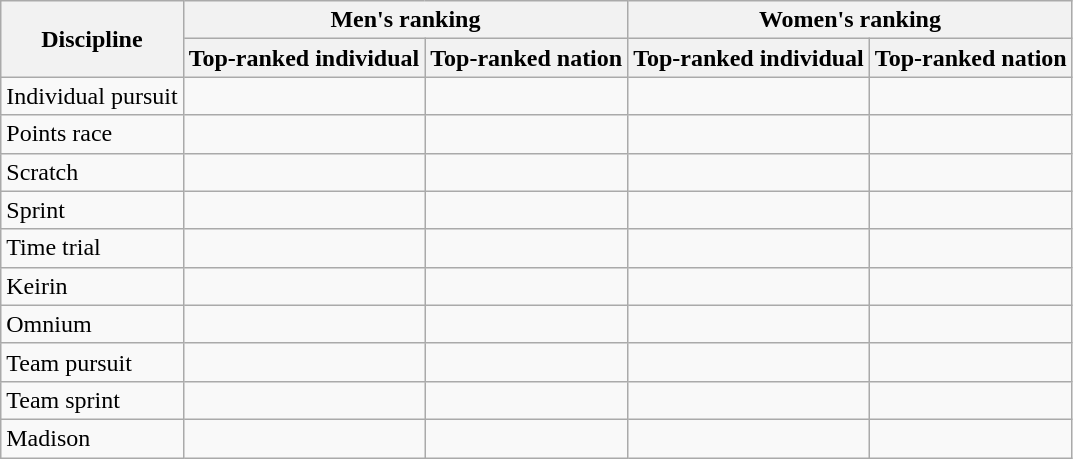<table class="wikitable">
<tr>
<th rowspan=2>Discipline</th>
<th colspan=2>Men's ranking</th>
<th colspan=2>Women's ranking</th>
</tr>
<tr>
<th>Top-ranked individual</th>
<th>Top-ranked nation</th>
<th>Top-ranked individual</th>
<th>Top-ranked nation</th>
</tr>
<tr>
<td>Individual pursuit</td>
<td></td>
<td></td>
<td></td>
<td></td>
</tr>
<tr>
<td>Points race</td>
<td></td>
<td></td>
<td></td>
<td></td>
</tr>
<tr>
<td>Scratch</td>
<td></td>
<td></td>
<td></td>
<td></td>
</tr>
<tr>
<td>Sprint</td>
<td></td>
<td></td>
<td></td>
<td></td>
</tr>
<tr>
<td>Time trial</td>
<td></td>
<td></td>
<td></td>
<td></td>
</tr>
<tr>
<td>Keirin</td>
<td></td>
<td></td>
<td></td>
<td></td>
</tr>
<tr>
<td>Omnium</td>
<td></td>
<td></td>
<td></td>
<td></td>
</tr>
<tr>
<td>Team pursuit</td>
<td></td>
<td></td>
<td></td>
<td></td>
</tr>
<tr>
<td>Team sprint</td>
<td></td>
<td></td>
<td></td>
<td></td>
</tr>
<tr>
<td>Madison</td>
<td></td>
<td></td>
<td></td>
<td></td>
</tr>
</table>
